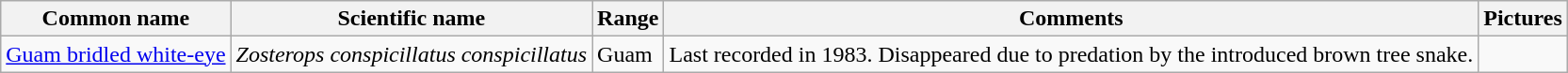<table class="wikitable sortable">
<tr>
<th>Common name</th>
<th>Scientific name</th>
<th>Range</th>
<th class="unsortable">Comments</th>
<th class="unsortable">Pictures</th>
</tr>
<tr>
<td><a href='#'>Guam bridled white-eye</a></td>
<td><em>Zosterops conspicillatus conspicillatus</em></td>
<td>Guam</td>
<td>Last recorded in 1983. Disappeared due to predation by the introduced brown tree snake.</td>
<td></td>
</tr>
</table>
